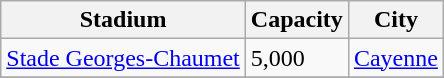<table class="wikitable sortable">
<tr>
<th>Stadium</th>
<th>Capacity</th>
<th>City</th>
</tr>
<tr>
<td><a href='#'>Stade Georges-Chaumet</a></td>
<td>5,000</td>
<td><a href='#'>Cayenne</a></td>
</tr>
<tr>
</tr>
</table>
